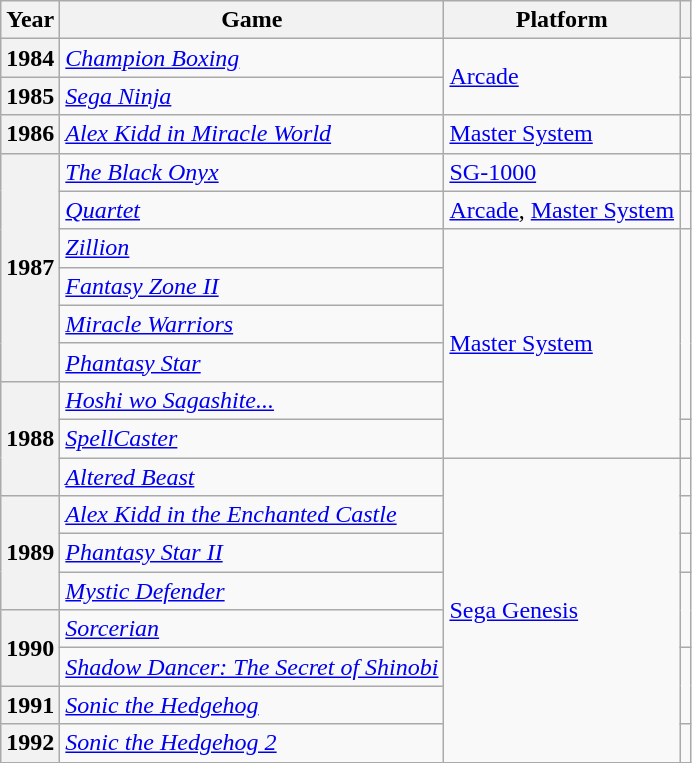<table class="wikitable sortable" width="auto">
<tr>
<th scope="col">Year</th>
<th scope="col">Game</th>
<th scope="col">Platform</th>
<th scope="col"></th>
</tr>
<tr>
<th scope=row>1984</th>
<td><em><a href='#'>Champion Boxing</a></em></td>
<td rowspan="2"><a href='#'>Arcade</a></td>
<td></td>
</tr>
<tr>
<th scope=row>1985</th>
<td><em><a href='#'>Sega Ninja</a></em></td>
<td></td>
</tr>
<tr>
<th scope=row>1986</th>
<td><em><a href='#'>Alex Kidd in Miracle World</a></em></td>
<td><a href='#'>Master System</a></td>
<td></td>
</tr>
<tr>
<th scope=row rowspan="6">1987</th>
<td><em><a href='#'>The Black Onyx</a></em></td>
<td><a href='#'>SG-1000</a></td>
<td></td>
</tr>
<tr>
<td><em><a href='#'>Quartet</a></em></td>
<td><a href='#'>Arcade</a>, <a href='#'>Master System</a></td>
<td></td>
</tr>
<tr>
<td><em><a href='#'>Zillion</a></em></td>
<td rowspan="6"><a href='#'>Master System</a></td>
<td rowspan="5"></td>
</tr>
<tr>
<td><em><a href='#'>Fantasy Zone II</a></em></td>
</tr>
<tr>
<td><em><a href='#'>Miracle Warriors</a></em></td>
</tr>
<tr>
<td><em><a href='#'>Phantasy Star</a></em></td>
</tr>
<tr>
<th scope=row rowspan="3">1988</th>
<td><em><a href='#'>Hoshi wo Sagashite...</a></em></td>
</tr>
<tr>
<td><em><a href='#'>SpellCaster</a></em></td>
<td></td>
</tr>
<tr>
<td><em><a href='#'>Altered Beast</a></em></td>
<td rowspan="8"><a href='#'>Sega Genesis</a></td>
<td></td>
</tr>
<tr>
<th scope=row rowspan="3">1989</th>
<td><em><a href='#'>Alex Kidd in the Enchanted Castle</a></em></td>
<td></td>
</tr>
<tr>
<td><em><a href='#'>Phantasy Star II</a></em></td>
<td></td>
</tr>
<tr>
<td><em><a href='#'>Mystic Defender</a></em></td>
<td rowspan="2"></td>
</tr>
<tr>
<th scope=row rowspan="2">1990</th>
<td><em><a href='#'>Sorcerian</a></em></td>
</tr>
<tr>
<td><em><a href='#'>Shadow Dancer: The Secret of Shinobi</a></em></td>
<td rowspan="2"></td>
</tr>
<tr>
<th scope=row>1991</th>
<td><em><a href='#'>Sonic the Hedgehog</a></em></td>
</tr>
<tr>
<th scope=row>1992</th>
<td><em><a href='#'>Sonic the Hedgehog 2</a></em></td>
<td></td>
</tr>
</table>
